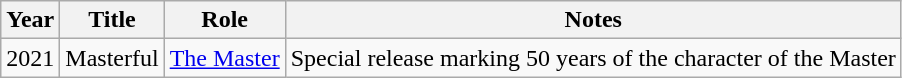<table class="wikitable">
<tr>
<th>Year</th>
<th>Title</th>
<th>Role</th>
<th>Notes</th>
</tr>
<tr>
<td>2021</td>
<td>Masterful</td>
<td><a href='#'>The Master</a></td>
<td>Special release marking 50 years of the character of the Master</td>
</tr>
</table>
